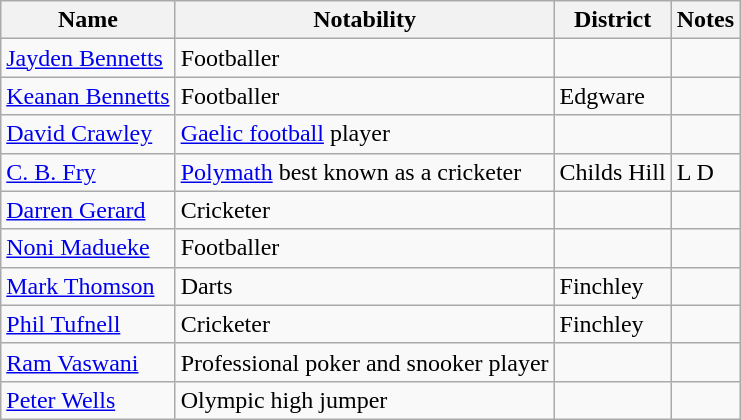<table class="wikitable sortable">
<tr>
<th width=>Name</th>
<th width=>Notability</th>
<th width=>District</th>
<th width=>Notes</th>
</tr>
<tr>
<td><a href='#'>Jayden Bennetts</a></td>
<td>Footballer</td>
<td></td>
<td></td>
</tr>
<tr>
<td><a href='#'>Keanan Bennetts</a></td>
<td>Footballer</td>
<td>Edgware</td>
<td></td>
</tr>
<tr>
<td><a href='#'>David Crawley</a></td>
<td><a href='#'>Gaelic football</a> player</td>
<td></td>
<td></td>
</tr>
<tr>
<td><a href='#'>C. B. Fry</a></td>
<td><a href='#'>Polymath</a> best known as a cricketer</td>
<td>Childs Hill</td>
<td>L D</td>
</tr>
<tr>
<td><a href='#'>Darren Gerard</a></td>
<td>Cricketer</td>
<td></td>
<td></td>
</tr>
<tr>
<td><a href='#'>Noni Madueke</a></td>
<td>Footballer</td>
<td></td>
<td></td>
</tr>
<tr>
<td><a href='#'>Mark Thomson</a></td>
<td>Darts</td>
<td>Finchley</td>
<td></td>
</tr>
<tr>
<td><a href='#'>Phil Tufnell</a></td>
<td>Cricketer</td>
<td>Finchley</td>
<td></td>
</tr>
<tr>
<td><a href='#'>Ram Vaswani</a></td>
<td>Professional poker and snooker player</td>
<td></td>
<td></td>
</tr>
<tr>
<td><a href='#'>Peter Wells</a></td>
<td>Olympic high jumper</td>
<td></td>
<td></td>
</tr>
</table>
